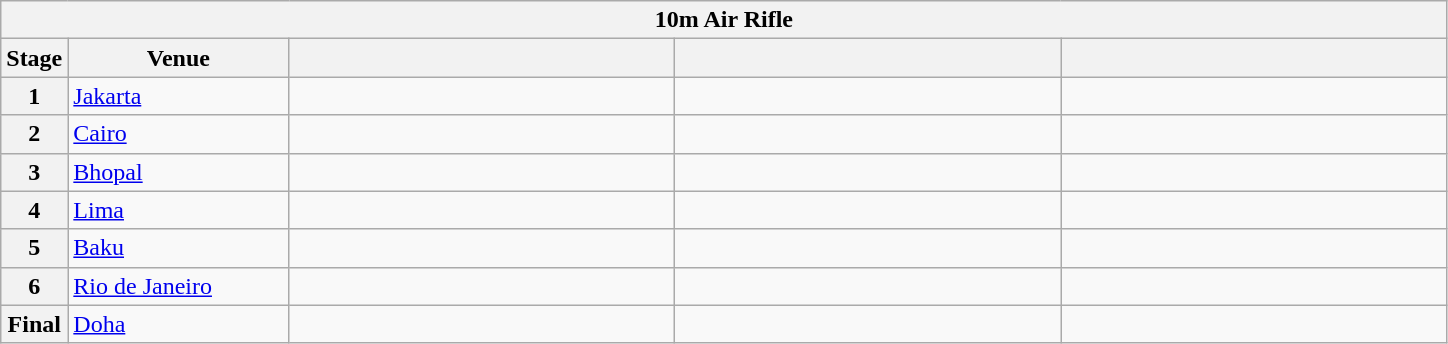<table class="wikitable">
<tr>
<th colspan="5">10m Air Rifle</th>
</tr>
<tr>
<th>Stage</th>
<th width=140>Venue</th>
<th width=250></th>
<th width=250></th>
<th width=250></th>
</tr>
<tr>
<th>1</th>
<td> <a href='#'>Jakarta</a></td>
<td></td>
<td></td>
<td></td>
</tr>
<tr>
<th>2</th>
<td> <a href='#'>Cairo</a></td>
<td></td>
<td></td>
<td></td>
</tr>
<tr>
<th>3</th>
<td> <a href='#'>Bhopal</a></td>
<td></td>
<td></td>
<td></td>
</tr>
<tr>
<th>4</th>
<td> <a href='#'>Lima</a></td>
<td></td>
<td></td>
<td></td>
</tr>
<tr>
<th>5</th>
<td> <a href='#'>Baku</a></td>
<td></td>
<td></td>
<td></td>
</tr>
<tr>
<th>6</th>
<td> <a href='#'>Rio de Janeiro</a></td>
<td></td>
<td></td>
<td></td>
</tr>
<tr>
<th>Final</th>
<td> <a href='#'>Doha</a></td>
<td></td>
<td></td>
<td></td>
</tr>
</table>
